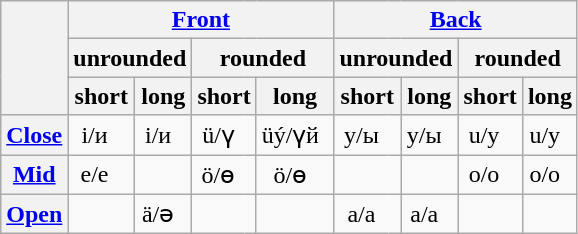<table class="wikitable" style="text-align:center;">
<tr>
<th rowspan=3></th>
<th colspan=8><a href='#'>Front</a></th>
<th colspan=8><a href='#'>Back</a></th>
</tr>
<tr>
<th colspan=4>unrounded</th>
<th colspan=4>rounded</th>
<th colspan=4>unrounded</th>
<th colspan=4>rounded</th>
</tr>
<tr>
<th colspan=2>short</th>
<th colspan=2>long</th>
<th colspan=2>short</th>
<th colspan=2>long</th>
<th colspan=2>short</th>
<th colspan=2>long</th>
<th colspan=2>short</th>
<th colspan=2>long</th>
</tr>
<tr>
<th><a href='#'>Close</a></th>
<td style="border-right:0">i/и</td>
<td style="border-left:0"></td>
<td style="border-right:0">i/и</td>
<td style="border-left:0"></td>
<td style="border-right:0">ü/ү</td>
<td style="border-left:0"></td>
<td style="border-right:0">üý/үй</td>
<td style="border-left:0"></td>
<td style="border-right:0">y/ы</td>
<td style="border-left:0"></td>
<td style="border-right:0">y/ы</td>
<td style="border-left:0"></td>
<td style="border-right:0">u/у</td>
<td style="border-left:0"></td>
<td style="border-right:0">u/у</td>
<td style="border-left:0"></td>
</tr>
<tr>
<th><a href='#'>Mid</a></th>
<td style="border-right:0">e/е</td>
<td style="border-left:0"></td>
<td colspan=2></td>
<td style="border-right:0">ö/ө</td>
<td style="border-left:0"></td>
<td style="border-right:0">ö/ө</td>
<td style="border-left:0"></td>
<td colspan=2></td>
<td colspan=2></td>
<td style="border-right:0">o/о</td>
<td style="border-left:0"></td>
<td style="border-right:0">o/о</td>
<td style="border-left:0"></td>
</tr>
<tr>
<th><a href='#'>Open</a></th>
<td colspan=2></td>
<td style="border-right:0">ä/ә</td>
<td style="border-left:0"></td>
<td colspan=2></td>
<td colspan=2></td>
<td style="border-right:0">a/а</td>
<td style="border-left:0"></td>
<td style="border-right:0">a/а</td>
<td style="border-left:0"></td>
<td colspan=2></td>
<td colspan=2></td>
</tr>
</table>
